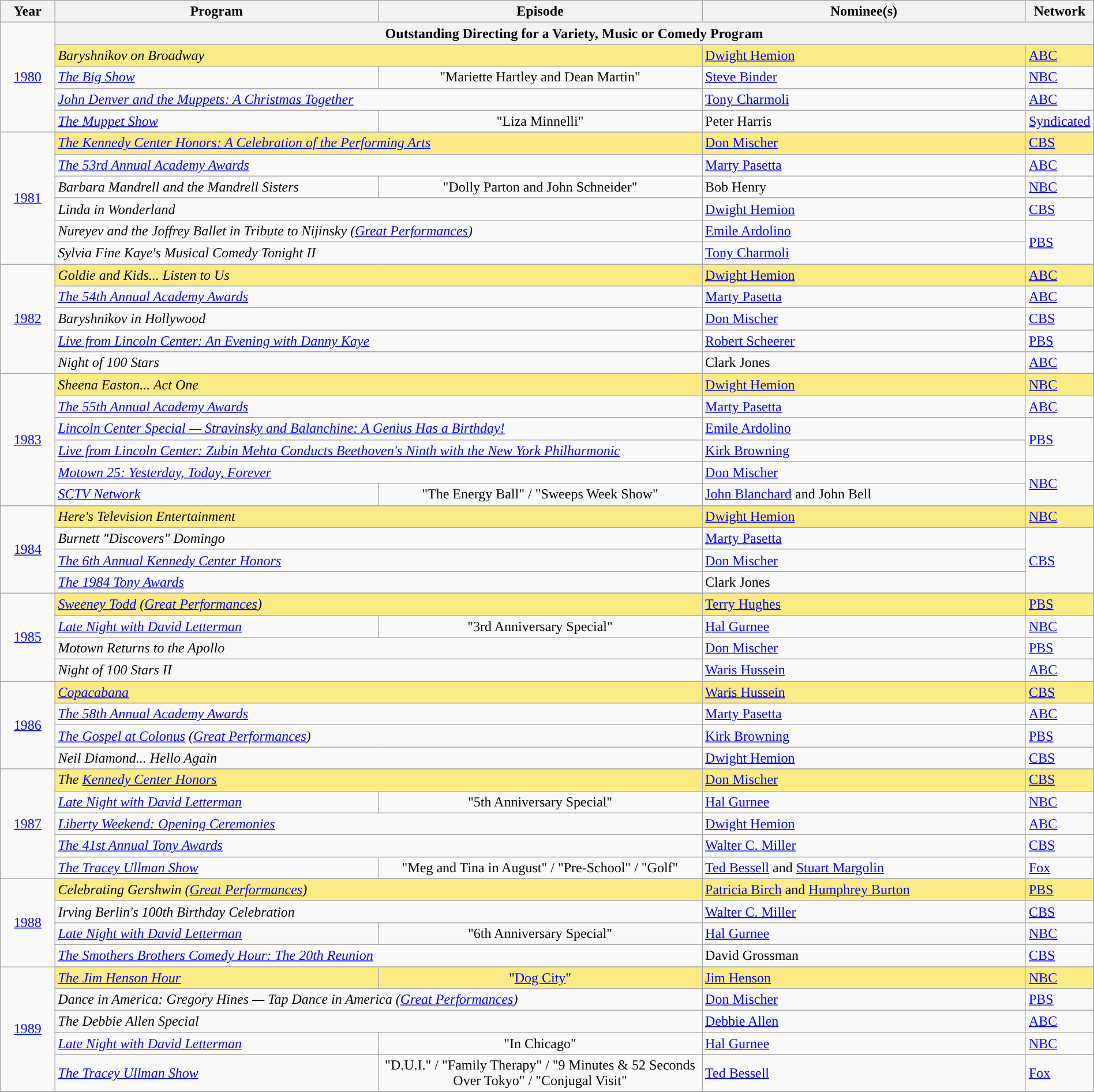<table class="wikitable" style="width:100%">
<tr bgcolor="#bebebe">
<th width="5%">Year</th>
<th width="30%">Program</th>
<th width="30%">Episode</th>
<th width="30%">Nominee(s)</th>
<th width="5%">Network</th>
</tr>
<tr>
<td rowspan="5" style="text-align:center;"><a href='#'>1980</a><br></td>
<th colspan="4">Outstanding Directing for a Variety, Music or Comedy Program</th>
</tr>
<tr style="background:#FAEB86;">
<td colspan=2><em>Baryshnikov on Broadway</em></td>
<td><a href='#'>Dwight Hemion</a></td>
<td><a href='#'>ABC</a></td>
</tr>
<tr>
<td><em><a href='#'>The Big Show</a></em></td>
<td align=center>"Mariette Hartley and Dean Martin"</td>
<td><a href='#'>Steve Binder</a></td>
<td><a href='#'>NBC</a></td>
</tr>
<tr>
<td colspan=2><em><a href='#'>John Denver and the Muppets: A Christmas Together</a></em></td>
<td><a href='#'>Tony Charmoli</a></td>
<td><a href='#'>ABC</a></td>
</tr>
<tr>
<td><em><a href='#'>The Muppet Show</a></em></td>
<td align=center>"Liza Minnelli"</td>
<td>Peter Harris</td>
<td><a href='#'>Syndicated</a></td>
</tr>
<tr>
<td rowspan="7" style="text-align:center;"><a href='#'>1981</a><br></td>
</tr>
<tr style="background:#FAEB86;">
<td colspan=2><em><a href='#'>The Kennedy Center Honors: A Celebration of the Performing Arts</a></em></td>
<td><a href='#'>Don Mischer</a></td>
<td><a href='#'>CBS</a></td>
</tr>
<tr>
<td colspan=2><em><a href='#'>The 53rd Annual Academy Awards</a></em></td>
<td><a href='#'>Marty Pasetta</a></td>
<td><a href='#'>ABC</a></td>
</tr>
<tr>
<td><em>Barbara Mandrell and the Mandrell Sisters</em></td>
<td align=center>"Dolly Parton and John Schneider"</td>
<td>Bob Henry</td>
<td><a href='#'>NBC</a></td>
</tr>
<tr>
<td colspan=2><em>Linda in Wonderland</em></td>
<td><a href='#'>Dwight Hemion</a></td>
<td><a href='#'>CBS</a></td>
</tr>
<tr>
<td colspan=2><em>Nureyev and the Joffrey Ballet in Tribute to Nijinsky (<a href='#'>Great Performances</a>)</em></td>
<td><a href='#'>Emile Ardolino</a></td>
<td rowspan=2><a href='#'>PBS</a></td>
</tr>
<tr>
<td colspan=2><em>Sylvia Fine Kaye's Musical Comedy Tonight II</em></td>
<td><a href='#'>Tony Charmoli</a></td>
</tr>
<tr>
<td rowspan="6" style="text-align:center;"><a href='#'>1982</a><br></td>
</tr>
<tr style="background:#FAEB86;">
<td colspan=2><em>Goldie and Kids... Listen to Us</em></td>
<td><a href='#'>Dwight Hemion</a></td>
<td><a href='#'>ABC</a></td>
</tr>
<tr>
<td colspan=2><em><a href='#'>The 54th Annual Academy Awards</a></em></td>
<td><a href='#'>Marty Pasetta</a></td>
<td><a href='#'>ABC</a></td>
</tr>
<tr>
<td colspan=2><em>Baryshnikov in Hollywood</em></td>
<td><a href='#'>Don Mischer</a></td>
<td><a href='#'>CBS</a></td>
</tr>
<tr>
<td colspan=2><em><a href='#'>Live from Lincoln Center: An Evening with Danny Kaye</a></em></td>
<td><a href='#'>Robert Scheerer</a></td>
<td><a href='#'>PBS</a></td>
</tr>
<tr>
<td colspan=2><em>Night of 100 Stars</em></td>
<td>Clark Jones</td>
<td><a href='#'>ABC</a></td>
</tr>
<tr>
<td rowspan="7" style="text-align:center;"><a href='#'>1983</a><br></td>
</tr>
<tr style="background:#FAEB86;">
<td colspan=2><em>Sheena Easton... Act One</em></td>
<td><a href='#'>Dwight Hemion</a></td>
<td><a href='#'>NBC</a></td>
</tr>
<tr>
<td colspan=2><em><a href='#'>The 55th Annual Academy Awards</a></em></td>
<td><a href='#'>Marty Pasetta</a></td>
<td><a href='#'>ABC</a></td>
</tr>
<tr>
<td colspan=2><em><a href='#'>Lincoln Center Special — Stravinsky and Balanchine: A Genius Has a Birthday!</a></em></td>
<td><a href='#'>Emile Ardolino</a></td>
<td rowspan=2><a href='#'>PBS</a></td>
</tr>
<tr>
<td colspan=2><em><a href='#'>Live from Lincoln Center: Zubin Mehta Conducts Beethoven's Ninth with the New York Philharmonic</a></em></td>
<td><a href='#'>Kirk Browning</a></td>
</tr>
<tr>
<td colspan=2><em><a href='#'>Motown 25: Yesterday, Today, Forever</a></em></td>
<td><a href='#'>Don Mischer</a></td>
<td rowspan=2><a href='#'>NBC</a></td>
</tr>
<tr>
<td><em><a href='#'>SCTV Network</a></em></td>
<td align=center>"The Energy Ball" / "Sweeps Week Show"</td>
<td><a href='#'>John Blanchard</a> and John Bell</td>
</tr>
<tr>
<td rowspan="5" style="text-align:center;"><a href='#'>1984</a><br></td>
</tr>
<tr style="background:#FAEB86;">
<td colspan=2><em>Here's Television Entertainment</em></td>
<td><a href='#'>Dwight Hemion</a></td>
<td><a href='#'>NBC</a></td>
</tr>
<tr>
<td colspan=2><em>Burnett "Discovers" Domingo</em></td>
<td><a href='#'>Marty Pasetta</a></td>
<td rowspan=3><a href='#'>CBS</a></td>
</tr>
<tr>
<td colspan=2><em><a href='#'>The 6th Annual Kennedy Center Honors</a></em></td>
<td><a href='#'>Don Mischer</a></td>
</tr>
<tr>
<td colspan=2><em><a href='#'>The 1984 Tony Awards</a></em></td>
<td>Clark Jones</td>
</tr>
<tr>
<td rowspan="5" style="text-align:center;"><a href='#'>1985</a><br></td>
</tr>
<tr style="background:#FAEB86;">
<td colspan=2><em><a href='#'>Sweeney Todd</a> (<a href='#'>Great Performances</a>)</em></td>
<td><a href='#'>Terry Hughes</a></td>
<td><a href='#'>PBS</a></td>
</tr>
<tr>
<td><em><a href='#'>Late Night with David Letterman</a></em></td>
<td align=center>"3rd Anniversary Special"</td>
<td><a href='#'>Hal Gurnee</a></td>
<td><a href='#'>NBC</a></td>
</tr>
<tr>
<td colspan=2><em>Motown Returns to the Apollo</em></td>
<td><a href='#'>Don Mischer</a></td>
<td><a href='#'>PBS</a></td>
</tr>
<tr>
<td colspan=2><em>Night of 100 Stars II</em></td>
<td><a href='#'>Waris Hussein</a></td>
<td><a href='#'>ABC</a></td>
</tr>
<tr>
<td rowspan="5" style="text-align:center;"><a href='#'>1986</a><br></td>
</tr>
<tr style="background:#FAEB86;">
<td colspan=2><em><a href='#'>Copacabana</a></em></td>
<td><a href='#'>Waris Hussein</a></td>
<td><a href='#'>CBS</a></td>
</tr>
<tr>
<td colspan=2><em><a href='#'>The 58th Annual Academy Awards</a></em></td>
<td><a href='#'>Marty Pasetta</a></td>
<td><a href='#'>ABC</a></td>
</tr>
<tr>
<td colspan=2><em><a href='#'>The Gospel at Colonus</a> (<a href='#'>Great Performances</a>)</em></td>
<td><a href='#'>Kirk Browning</a></td>
<td><a href='#'>PBS</a></td>
</tr>
<tr>
<td colspan=2><em>Neil Diamond... Hello Again</em></td>
<td><a href='#'>Dwight Hemion</a></td>
<td><a href='#'>CBS</a></td>
</tr>
<tr>
<td rowspan="6" style="text-align:center;"><a href='#'>1987</a><br></td>
</tr>
<tr style="background:#FAEB86;">
<td colspan=2><em>The <a href='#'>Kennedy Center Honors</a></em></td>
<td><a href='#'>Don Mischer</a></td>
<td><a href='#'>CBS</a></td>
</tr>
<tr>
<td><em><a href='#'>Late Night with David Letterman</a></em></td>
<td align=center>"5th Anniversary Special"</td>
<td><a href='#'>Hal Gurnee</a></td>
<td><a href='#'>NBC</a></td>
</tr>
<tr>
<td colspan=2><em><a href='#'>Liberty Weekend: Opening Ceremonies</a></em></td>
<td><a href='#'>Dwight Hemion</a></td>
<td><a href='#'>ABC</a></td>
</tr>
<tr>
<td colspan=2><em><a href='#'>The 41st Annual Tony Awards</a></em></td>
<td><a href='#'>Walter C. Miller</a></td>
<td><a href='#'>CBS</a></td>
</tr>
<tr>
<td><em><a href='#'>The Tracey Ullman Show</a></em></td>
<td align=center>"Meg and Tina in August" / "Pre-School" / "Golf"</td>
<td><a href='#'>Ted Bessell</a> and <a href='#'>Stuart Margolin</a></td>
<td><a href='#'>Fox</a></td>
</tr>
<tr>
<td rowspan="5" style="text-align:center;"><a href='#'>1988</a><br></td>
</tr>
<tr style="background:#FAEB86;">
<td colspan=2><em>Celebrating Gershwin (<a href='#'>Great Performances</a>)</em></td>
<td><a href='#'>Patricia Birch</a> and <a href='#'>Humphrey Burton</a></td>
<td><a href='#'>PBS</a></td>
</tr>
<tr>
<td colspan=2><em>Irving Berlin's 100th Birthday Celebration</em></td>
<td><a href='#'>Walter C. Miller</a></td>
<td><a href='#'>CBS</a></td>
</tr>
<tr>
<td><em><a href='#'>Late Night with David Letterman</a></em></td>
<td align=center>"6th Anniversary Special"</td>
<td><a href='#'>Hal Gurnee</a></td>
<td><a href='#'>NBC</a></td>
</tr>
<tr>
<td colspan=2><em><a href='#'>The Smothers Brothers Comedy Hour: The 20th Reunion</a></em></td>
<td>David Grossman</td>
<td><a href='#'>CBS</a></td>
</tr>
<tr>
<td rowspan="6" style="text-align:center;"><a href='#'>1989</a><br></td>
</tr>
<tr style="background:#FAEB86;">
<td><em><a href='#'>The Jim Henson Hour</a></em></td>
<td align=center>"<a href='#'>Dog City</a>"</td>
<td><a href='#'>Jim Henson</a></td>
<td><a href='#'>NBC</a></td>
</tr>
<tr>
<td colspan=2><em>Dance in America: Gregory Hines — Tap Dance in America (<a href='#'>Great Performances</a>)</em></td>
<td><a href='#'>Don Mischer</a></td>
<td><a href='#'>PBS</a></td>
</tr>
<tr>
<td colspan=2><em>The Debbie Allen Special</em></td>
<td><a href='#'>Debbie Allen</a></td>
<td><a href='#'>ABC</a></td>
</tr>
<tr>
<td><em><a href='#'>Late Night with David Letterman</a></em></td>
<td align=center>"In Chicago"</td>
<td><a href='#'>Hal Gurnee</a></td>
<td><a href='#'>NBC</a></td>
</tr>
<tr>
<td><em><a href='#'>The Tracey Ullman Show</a></em></td>
<td align=center>"D.U.I." / "Family Therapy" / "9 Minutes & 52 Seconds Over Tokyo" / "Conjugal Visit"</td>
<td><a href='#'>Ted Bessell</a></td>
<td><a href='#'>Fox</a></td>
</tr>
<tr>
</tr>
</table>
